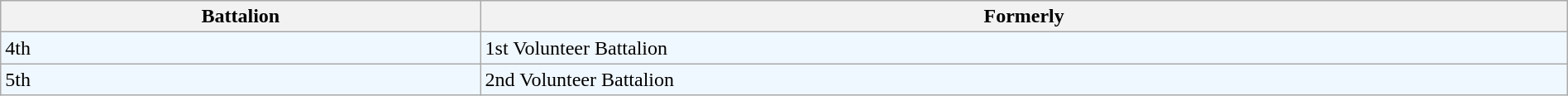<table class="wikitable" style="width:100%;">
<tr>
<th>Battalion</th>
<th>Formerly</th>
</tr>
<tr style="background:#f0f8ff;">
<td>4th</td>
<td>1st Volunteer Battalion</td>
</tr>
<tr style="background:#f0f8ff;">
<td>5th</td>
<td>2nd Volunteer Battalion</td>
</tr>
</table>
